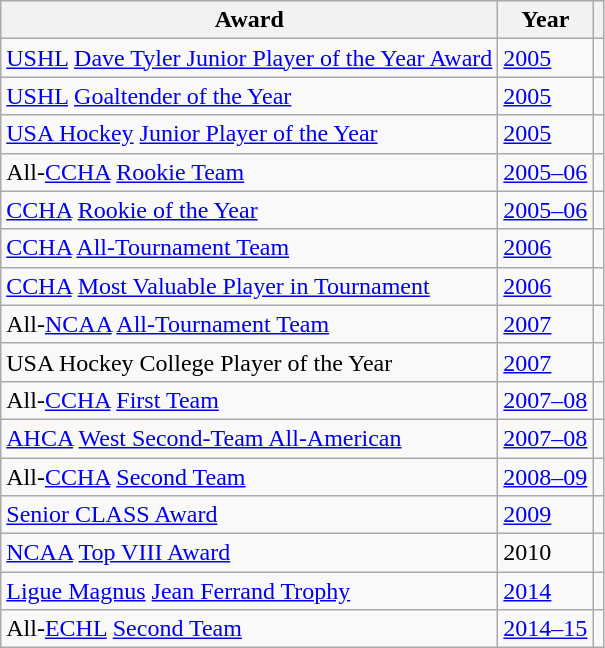<table class="wikitable">
<tr>
<th>Award</th>
<th>Year</th>
<th></th>
</tr>
<tr>
<td><a href='#'>USHL</a> <a href='#'>Dave Tyler Junior Player of the Year Award</a></td>
<td><a href='#'>2005</a></td>
<td></td>
</tr>
<tr>
<td><a href='#'>USHL</a> <a href='#'>Goaltender of the Year</a></td>
<td><a href='#'>2005</a></td>
<td></td>
</tr>
<tr>
<td><a href='#'>USA Hockey</a> <a href='#'>Junior Player of the Year</a></td>
<td><a href='#'>2005</a></td>
<td></td>
</tr>
<tr>
<td>All-<a href='#'>CCHA</a> <a href='#'>Rookie Team</a></td>
<td><a href='#'>2005–06</a></td>
<td></td>
</tr>
<tr>
<td><a href='#'>CCHA</a> <a href='#'>Rookie of the Year</a></td>
<td><a href='#'>2005–06</a></td>
<td></td>
</tr>
<tr>
<td><a href='#'>CCHA</a> <a href='#'>All-Tournament Team</a></td>
<td><a href='#'>2006</a></td>
<td></td>
</tr>
<tr>
<td><a href='#'>CCHA</a> <a href='#'>Most Valuable Player in Tournament</a></td>
<td><a href='#'>2006</a></td>
<td></td>
</tr>
<tr>
<td>All-<a href='#'>NCAA</a> <a href='#'>All-Tournament Team</a></td>
<td><a href='#'>2007</a></td>
<td></td>
</tr>
<tr>
<td>USA Hockey College Player of the Year</td>
<td><a href='#'>2007</a></td>
<td></td>
</tr>
<tr>
<td>All-<a href='#'>CCHA</a> <a href='#'>First Team</a></td>
<td><a href='#'>2007–08</a></td>
<td></td>
</tr>
<tr>
<td><a href='#'>AHCA</a> <a href='#'>West Second-Team All-American</a></td>
<td><a href='#'>2007–08</a></td>
<td></td>
</tr>
<tr>
<td>All-<a href='#'>CCHA</a> <a href='#'>Second Team</a></td>
<td><a href='#'>2008–09</a></td>
<td></td>
</tr>
<tr>
<td><a href='#'>Senior CLASS Award</a></td>
<td><a href='#'>2009</a></td>
<td></td>
</tr>
<tr>
<td><a href='#'>NCAA</a> <a href='#'>Top VIII Award</a></td>
<td>2010</td>
<td></td>
</tr>
<tr>
<td><a href='#'>Ligue Magnus</a> <a href='#'>Jean Ferrand Trophy</a></td>
<td><a href='#'>2014</a></td>
<td></td>
</tr>
<tr>
<td>All-<a href='#'>ECHL</a> <a href='#'>Second Team</a></td>
<td><a href='#'>2014–15</a></td>
<td></td>
</tr>
</table>
